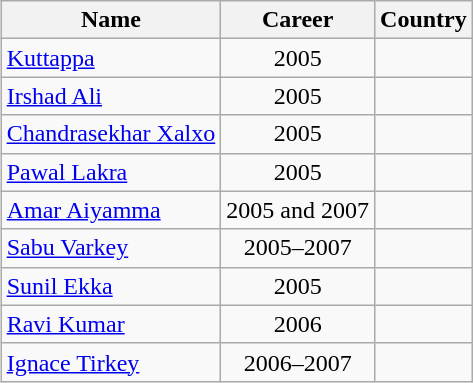<table class="wikitable sortable"  align="right" style="text-align: center;">
<tr>
<th class="unsortable">Name</th>
<th class="unsortable">Career</th>
<th class="unsortable">Country</th>
</tr>
<tr>
<td align="left"><a href='#'>Kuttappa</a></td>
<td>2005</td>
<td></td>
</tr>
<tr>
<td align="left"><a href='#'>Irshad Ali</a></td>
<td>2005</td>
<td></td>
</tr>
<tr>
<td align="left"><a href='#'>Chandrasekhar Xalxo</a></td>
<td>2005</td>
<td></td>
</tr>
<tr>
<td align="left"><a href='#'>Pawal Lakra</a></td>
<td>2005</td>
<td></td>
</tr>
<tr>
<td align="left"><a href='#'>Amar Aiyamma</a></td>
<td>2005 and 2007</td>
<td></td>
</tr>
<tr>
<td align="left"><a href='#'>Sabu Varkey</a></td>
<td>2005–2007</td>
<td></td>
</tr>
<tr>
<td align="left"><a href='#'>Sunil Ekka</a></td>
<td>2005</td>
<td></td>
</tr>
<tr>
<td align="left"><a href='#'>Ravi Kumar</a></td>
<td>2006</td>
<td></td>
</tr>
<tr>
<td align="left"><a href='#'>Ignace Tirkey</a></td>
<td>2006–2007</td>
<td></td>
</tr>
</table>
